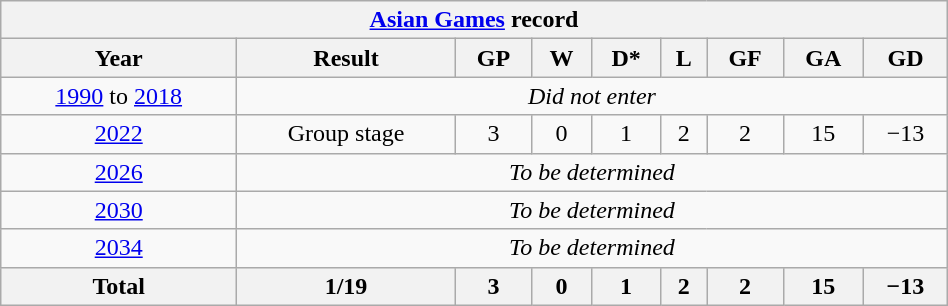<table class="wikitable" style="text-align: center; width:50%;">
<tr>
<th colspan="9"><a href='#'>Asian Games</a> record</th>
</tr>
<tr>
<th>Year</th>
<th>Result</th>
<th>GP</th>
<th>W</th>
<th>D*</th>
<th>L</th>
<th>GF</th>
<th>GA</th>
<th>GD</th>
</tr>
<tr>
<td> <a href='#'>1990</a> to  <a href='#'>2018</a></td>
<td colspan=8><em>Did not enter</em></td>
</tr>
<tr>
<td> <a href='#'>2022</a></td>
<td>Group stage</td>
<td>3</td>
<td>0</td>
<td>1</td>
<td>2</td>
<td>2</td>
<td>15</td>
<td>−13</td>
</tr>
<tr>
<td> <a href='#'>2026</a></td>
<td colspan=8><em>To be determined</em></td>
</tr>
<tr>
<td> <a href='#'>2030</a></td>
<td colspan=8><em>To be determined</em></td>
</tr>
<tr>
<td> <a href='#'>2034</a></td>
<td colspan=8><em>To be determined</em></td>
</tr>
<tr>
<th>Total</th>
<th>1/19</th>
<th>3</th>
<th>0</th>
<th>1</th>
<th>2</th>
<th>2</th>
<th>15</th>
<th>−13</th>
</tr>
</table>
